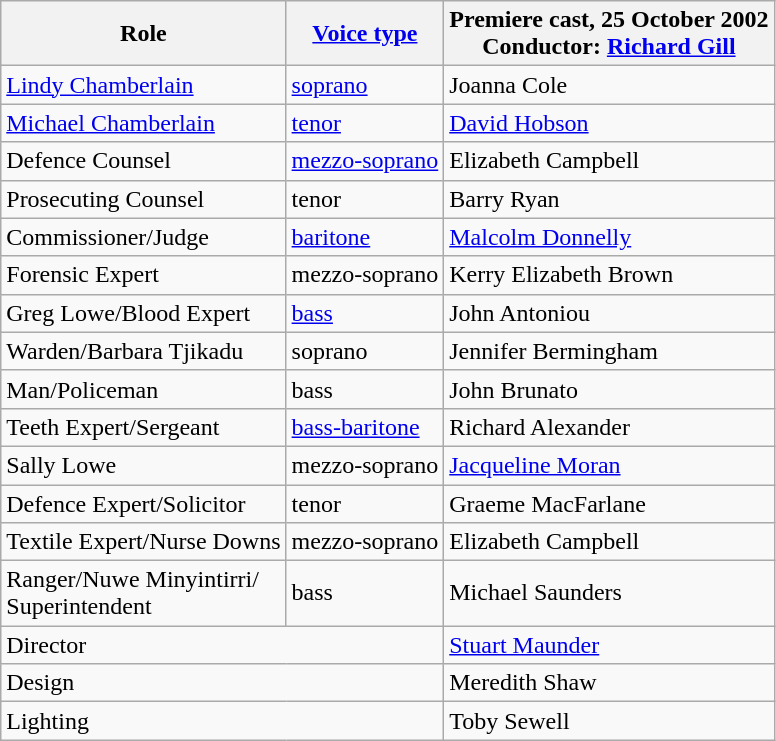<table class="wikitable">
<tr>
<th>Role</th>
<th><a href='#'>Voice type</a></th>
<th>Premiere cast, 25 October 2002<br>Conductor: <a href='#'>Richard Gill</a></th>
</tr>
<tr>
<td><a href='#'>Lindy Chamberlain</a></td>
<td><a href='#'>soprano</a></td>
<td>Joanna Cole</td>
</tr>
<tr>
<td><a href='#'>Michael Chamberlain</a></td>
<td><a href='#'>tenor</a></td>
<td><a href='#'>David Hobson</a></td>
</tr>
<tr>
<td>Defence Counsel</td>
<td><a href='#'>mezzo-soprano</a></td>
<td>Elizabeth Campbell</td>
</tr>
<tr>
<td>Prosecuting Counsel</td>
<td>tenor</td>
<td>Barry Ryan</td>
</tr>
<tr>
<td>Commissioner/Judge</td>
<td><a href='#'>baritone</a></td>
<td><a href='#'>Malcolm Donnelly</a></td>
</tr>
<tr>
<td>Forensic Expert</td>
<td>mezzo-soprano</td>
<td>Kerry Elizabeth Brown</td>
</tr>
<tr>
<td>Greg Lowe/Blood Expert</td>
<td><a href='#'>bass</a></td>
<td>John Antoniou</td>
</tr>
<tr>
<td>Warden/Barbara Tjikadu</td>
<td>soprano</td>
<td>Jennifer Bermingham</td>
</tr>
<tr>
<td>Man/Policeman</td>
<td>bass</td>
<td>John Brunato</td>
</tr>
<tr>
<td>Teeth Expert/Sergeant</td>
<td><a href='#'>bass-baritone</a></td>
<td>Richard Alexander</td>
</tr>
<tr>
<td>Sally Lowe</td>
<td>mezzo-soprano</td>
<td><a href='#'>Jacqueline Moran</a></td>
</tr>
<tr>
<td>Defence Expert/Solicitor</td>
<td>tenor</td>
<td>Graeme MacFarlane</td>
</tr>
<tr>
<td>Textile Expert/Nurse Downs</td>
<td>mezzo-soprano</td>
<td>Elizabeth Campbell</td>
</tr>
<tr>
<td>Ranger/Nuwe Minyintirri/<br>Superintendent</td>
<td>bass</td>
<td>Michael Saunders</td>
</tr>
<tr>
<td colspan="2">Director</td>
<td><a href='#'>Stuart Maunder</a></td>
</tr>
<tr>
<td colspan="2">Design</td>
<td>Meredith Shaw</td>
</tr>
<tr>
<td colspan="2">Lighting</td>
<td>Toby Sewell</td>
</tr>
</table>
